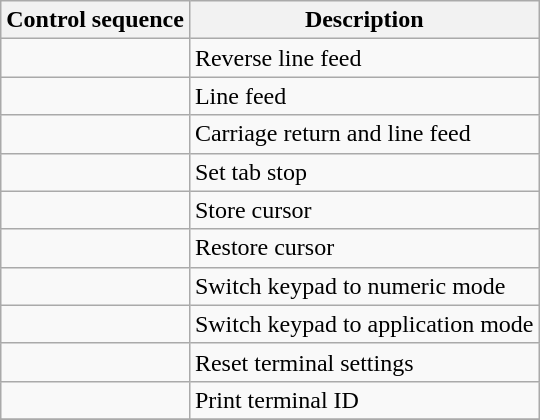<table class="wikitable">
<tr>
<th>Control sequence</th>
<th>Description</th>
</tr>
<tr>
<td></td>
<td>Reverse line feed</td>
</tr>
<tr>
<td></td>
<td>Line feed</td>
</tr>
<tr>
<td></td>
<td>Carriage return and line feed</td>
</tr>
<tr>
<td></td>
<td>Set tab stop</td>
</tr>
<tr>
<td></td>
<td>Store cursor</td>
</tr>
<tr>
<td></td>
<td>Restore cursor</td>
</tr>
<tr>
<td></td>
<td>Switch keypad to numeric mode</td>
</tr>
<tr>
<td></td>
<td>Switch keypad to application mode</td>
</tr>
<tr>
<td></td>
<td>Reset terminal settings</td>
</tr>
<tr>
<td></td>
<td>Print terminal ID</td>
</tr>
<tr>
</tr>
</table>
